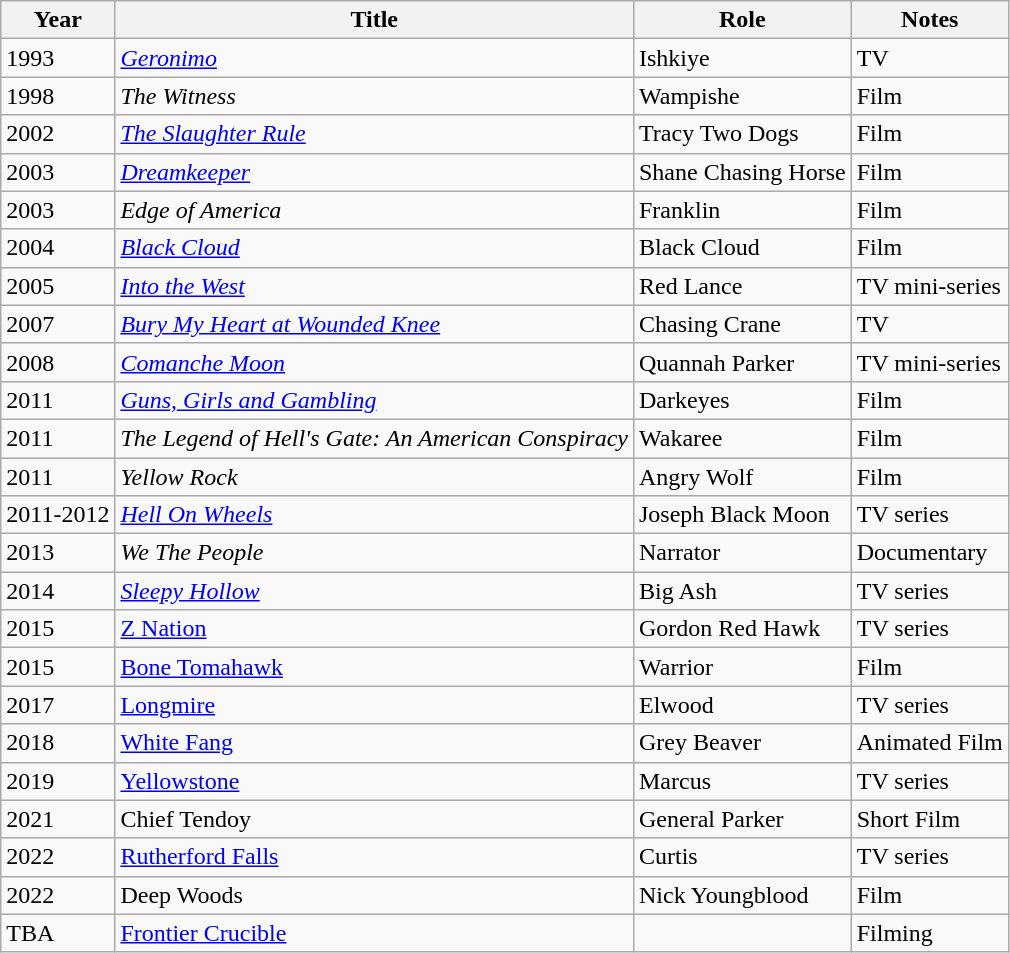<table class="wikitable sortable">
<tr>
<th>Year</th>
<th>Title</th>
<th>Role</th>
<th class="unsortable">Notes</th>
</tr>
<tr>
<td>1993</td>
<td><em><a href='#'>Geronimo</a></em></td>
<td>Ishkiye</td>
<td>TV</td>
</tr>
<tr>
<td>1998</td>
<td><em>The Witness</em></td>
<td>Wampishe</td>
<td>Film</td>
</tr>
<tr>
<td>2002</td>
<td><em><a href='#'>The Slaughter Rule</a></em></td>
<td>Tracy Two Dogs</td>
<td>Film</td>
</tr>
<tr>
<td>2003</td>
<td><em><a href='#'>Dreamkeeper</a></em></td>
<td>Shane Chasing Horse</td>
<td>Film</td>
</tr>
<tr>
<td>2003</td>
<td><em>Edge of America</em></td>
<td>Franklin</td>
<td>Film</td>
</tr>
<tr>
<td>2004</td>
<td><em><a href='#'>Black Cloud</a></em></td>
<td>Black Cloud</td>
<td>Film</td>
</tr>
<tr>
<td>2005</td>
<td><em><a href='#'>Into the West</a></em></td>
<td>Red Lance</td>
<td>TV mini-series</td>
</tr>
<tr>
<td>2007</td>
<td><em><a href='#'>Bury My Heart at Wounded Knee</a></em></td>
<td>Chasing Crane</td>
<td>TV</td>
</tr>
<tr>
<td>2008</td>
<td><em><a href='#'>Comanche Moon</a></em></td>
<td>Quannah Parker</td>
<td>TV mini-series</td>
</tr>
<tr>
<td>2011</td>
<td><em><a href='#'>Guns, Girls and Gambling</a></em></td>
<td>Darkeyes</td>
<td>Film</td>
</tr>
<tr>
<td>2011</td>
<td><em>The Legend of Hell's Gate: An American Conspiracy</em></td>
<td>Wakaree</td>
<td>Film</td>
</tr>
<tr>
<td>2011</td>
<td><em>Yellow Rock</em></td>
<td>Angry Wolf</td>
<td>Film</td>
</tr>
<tr>
<td>2011-2012</td>
<td><em><a href='#'>Hell On Wheels</a></em></td>
<td>Joseph Black Moon</td>
<td>TV series</td>
</tr>
<tr>
<td>2013</td>
<td><em>We The People</em></td>
<td>Narrator</td>
<td>Documentary</td>
</tr>
<tr>
<td>2014</td>
<td><a href='#'><em>Sleepy Hollow</em></a><em></td>
<td>Big Ash</td>
<td>TV series</td>
</tr>
<tr>
<td>2015</td>
<td></em><a href='#'>Z Nation</a><em></td>
<td>Gordon Red Hawk</td>
<td>TV series</td>
</tr>
<tr>
<td>2015</td>
<td></em><a href='#'>Bone Tomahawk</a><em></td>
<td>Warrior</td>
<td>Film</td>
</tr>
<tr>
<td>2017</td>
<td></em><a href='#'>Longmire</a><em></td>
<td>Elwood</td>
<td>TV series</td>
</tr>
<tr>
<td>2018</td>
<td></em><a href='#'>White Fang</a><em></td>
<td>Grey Beaver</td>
<td>Animated Film</td>
</tr>
<tr>
<td>2019</td>
<td></em><a href='#'>Yellowstone</a><em></td>
<td>Marcus</td>
<td>TV series</td>
</tr>
<tr>
<td>2021</td>
<td></em>Chief Tendoy<em></td>
<td>General Parker</td>
<td>Short Film</td>
</tr>
<tr>
<td>2022</td>
<td></em><a href='#'>Rutherford Falls</a><em></td>
<td>Curtis</td>
<td>TV series</td>
</tr>
<tr>
<td>2022</td>
<td></em>Deep Woods<em></td>
<td>Nick Youngblood</td>
<td>Film</td>
</tr>
<tr>
<td>TBA</td>
<td></em><a href='#'>Frontier Crucible</a><em></td>
<td></td>
<td>Filming</td>
</tr>
</table>
